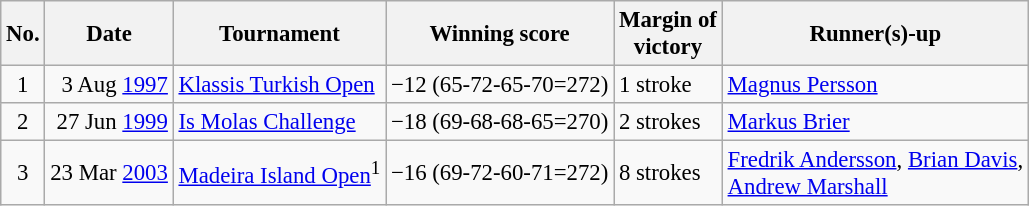<table class="wikitable" style="font-size:95%;">
<tr>
<th>No.</th>
<th>Date</th>
<th>Tournament</th>
<th>Winning score</th>
<th>Margin of<br>victory</th>
<th>Runner(s)-up</th>
</tr>
<tr>
<td align=center>1</td>
<td align=right>3 Aug <a href='#'>1997</a></td>
<td><a href='#'>Klassis Turkish Open</a></td>
<td>−12 (65-72-65-70=272)</td>
<td>1 stroke</td>
<td> <a href='#'>Magnus Persson</a></td>
</tr>
<tr>
<td align=center>2</td>
<td align=right>27 Jun <a href='#'>1999</a></td>
<td><a href='#'>Is Molas Challenge</a></td>
<td>−18 (69-68-68-65=270)</td>
<td>2 strokes</td>
<td> <a href='#'>Markus Brier</a></td>
</tr>
<tr>
<td align=center>3</td>
<td align=right>23 Mar <a href='#'>2003</a></td>
<td><a href='#'>Madeira Island Open</a><sup>1</sup></td>
<td>−16 (69-72-60-71=272)</td>
<td>8 strokes</td>
<td> <a href='#'>Fredrik Andersson</a>,  <a href='#'>Brian Davis</a>,<br> <a href='#'>Andrew Marshall</a></td>
</tr>
</table>
